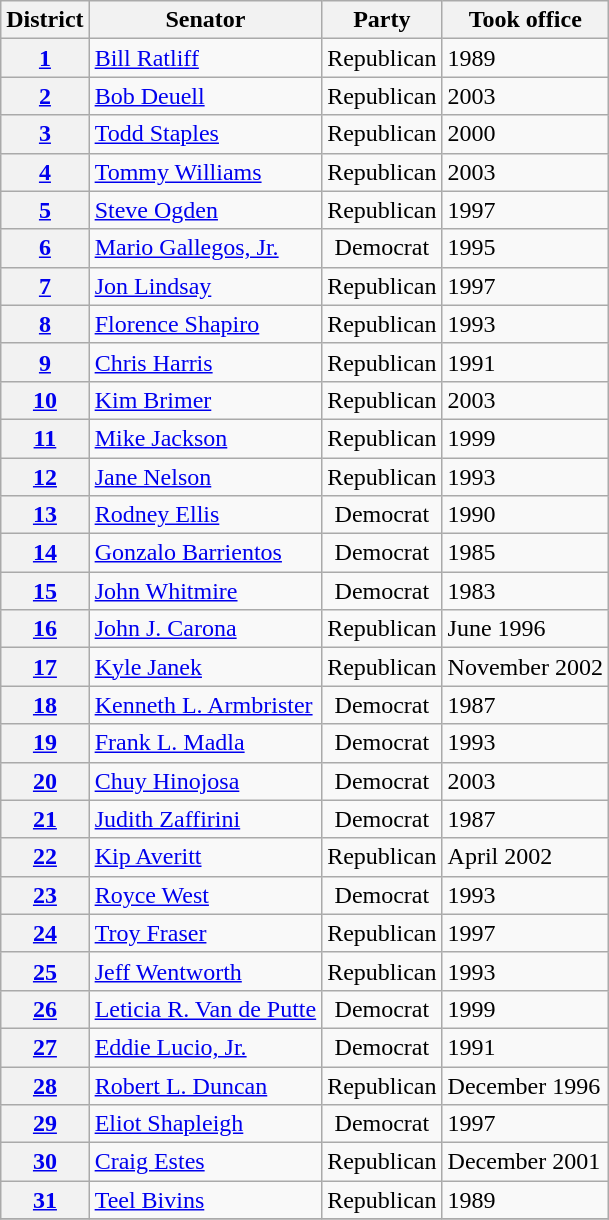<table class="wikitable">
<tr>
<th>District</th>
<th>Senator</th>
<th>Party</th>
<th>Took office</th>
</tr>
<tr>
<th align=center><a href='#'>1</a></th>
<td><a href='#'>Bill Ratliff</a></td>
<td align=center>Republican</td>
<td>1989</td>
</tr>
<tr>
<th align=center><a href='#'>2</a></th>
<td><a href='#'>Bob Deuell</a></td>
<td align=center>Republican</td>
<td>2003</td>
</tr>
<tr>
<th align=center><a href='#'>3</a></th>
<td><a href='#'>Todd Staples</a></td>
<td align=center>Republican</td>
<td>2000</td>
</tr>
<tr>
<th align=center><a href='#'>4</a></th>
<td><a href='#'>Tommy Williams</a></td>
<td align=center>Republican</td>
<td>2003</td>
</tr>
<tr>
<th align=center><a href='#'>5</a></th>
<td><a href='#'>Steve Ogden</a></td>
<td align=center>Republican</td>
<td>1997</td>
</tr>
<tr>
<th align=center><a href='#'>6</a></th>
<td><a href='#'>Mario Gallegos, Jr.</a></td>
<td align=center>Democrat</td>
<td>1995</td>
</tr>
<tr>
<th align=center><a href='#'>7</a></th>
<td><a href='#'>Jon Lindsay</a></td>
<td align=center>Republican</td>
<td>1997</td>
</tr>
<tr>
<th align=center><a href='#'>8</a></th>
<td><a href='#'>Florence Shapiro</a></td>
<td align=center>Republican</td>
<td>1993</td>
</tr>
<tr>
<th align=center><a href='#'>9</a></th>
<td><a href='#'>Chris Harris</a></td>
<td align=center>Republican</td>
<td>1991</td>
</tr>
<tr>
<th align=center><a href='#'>10</a></th>
<td><a href='#'>Kim Brimer</a></td>
<td align=center>Republican</td>
<td>2003</td>
</tr>
<tr>
<th align=center><a href='#'>11</a></th>
<td><a href='#'>Mike Jackson</a></td>
<td align=center>Republican</td>
<td>1999</td>
</tr>
<tr>
<th align=center><a href='#'>12</a></th>
<td><a href='#'>Jane Nelson</a></td>
<td align=center>Republican</td>
<td>1993</td>
</tr>
<tr>
<th align=center><a href='#'>13</a></th>
<td><a href='#'>Rodney Ellis</a></td>
<td align=center>Democrat</td>
<td>1990</td>
</tr>
<tr>
<th align=center><a href='#'>14</a></th>
<td><a href='#'>Gonzalo Barrientos</a></td>
<td align=center>Democrat</td>
<td>1985</td>
</tr>
<tr>
<th align=center><a href='#'>15</a></th>
<td><a href='#'>John Whitmire</a></td>
<td align=center>Democrat</td>
<td>1983</td>
</tr>
<tr>
<th align=center><a href='#'>16</a></th>
<td><a href='#'>John J. Carona</a></td>
<td align=center>Republican</td>
<td>June 1996</td>
</tr>
<tr>
<th align=center><a href='#'>17</a></th>
<td><a href='#'>Kyle Janek</a></td>
<td align=center>Republican</td>
<td>November 2002</td>
</tr>
<tr>
<th align=center><a href='#'>18</a></th>
<td><a href='#'>Kenneth L. Armbrister</a></td>
<td align=center>Democrat</td>
<td>1987</td>
</tr>
<tr>
<th align=center><a href='#'>19</a></th>
<td><a href='#'>Frank L. Madla</a></td>
<td align=center>Democrat</td>
<td>1993</td>
</tr>
<tr>
<th align=center><a href='#'>20</a></th>
<td><a href='#'>Chuy Hinojosa</a></td>
<td align=center>Democrat</td>
<td>2003</td>
</tr>
<tr>
<th align=center><a href='#'>21</a></th>
<td><a href='#'>Judith Zaffirini</a></td>
<td align=center>Democrat</td>
<td>1987</td>
</tr>
<tr>
<th align=center><a href='#'>22</a></th>
<td><a href='#'>Kip Averitt</a></td>
<td align=center>Republican</td>
<td>April 2002</td>
</tr>
<tr>
<th align=center><a href='#'>23</a></th>
<td><a href='#'>Royce West</a></td>
<td align=center>Democrat</td>
<td>1993</td>
</tr>
<tr>
<th align=center><a href='#'>24</a></th>
<td><a href='#'>Troy Fraser</a></td>
<td align=center>Republican</td>
<td>1997</td>
</tr>
<tr>
<th align=center><a href='#'>25</a></th>
<td><a href='#'>Jeff Wentworth</a></td>
<td align=center>Republican</td>
<td>1993</td>
</tr>
<tr>
<th align=center><a href='#'>26</a></th>
<td><a href='#'>Leticia R. Van de Putte</a></td>
<td align=center>Democrat</td>
<td>1999</td>
</tr>
<tr>
<th align=center><a href='#'>27</a></th>
<td><a href='#'>Eddie Lucio, Jr.</a></td>
<td align=center>Democrat</td>
<td>1991</td>
</tr>
<tr>
<th align=center><a href='#'>28</a></th>
<td><a href='#'>Robert L. Duncan</a></td>
<td align=center>Republican</td>
<td>December 1996</td>
</tr>
<tr>
<th align=center><a href='#'>29</a></th>
<td><a href='#'>Eliot Shapleigh</a></td>
<td align=center>Democrat</td>
<td>1997</td>
</tr>
<tr>
<th align=center><a href='#'>30</a></th>
<td><a href='#'>Craig Estes</a></td>
<td align=center>Republican</td>
<td>December 2001</td>
</tr>
<tr>
<th align=center><a href='#'>31</a></th>
<td><a href='#'>Teel Bivins</a></td>
<td align=center>Republican</td>
<td>1989</td>
</tr>
<tr>
</tr>
</table>
